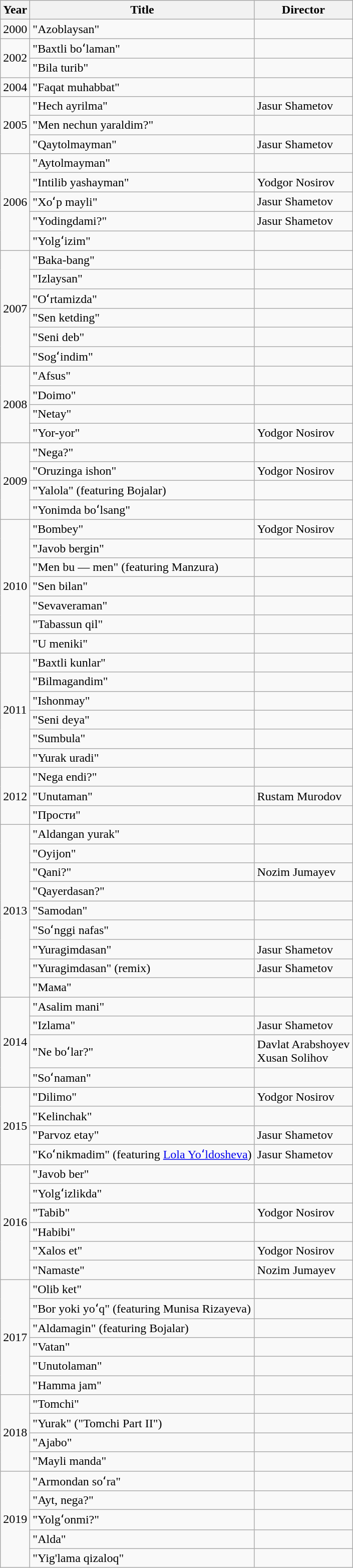<table class="wikitable" style="text-align:left;">
<tr>
<th>Year</th>
<th>Title</th>
<th>Director</th>
</tr>
<tr>
<td rowspan="1">2000</td>
<td>"Azoblaysan"</td>
<td></td>
</tr>
<tr>
<td rowspan="2">2002</td>
<td>"Baxtli boʻlaman"</td>
<td></td>
</tr>
<tr>
<td>"Bila turib"</td>
<td></td>
</tr>
<tr>
<td rowspan="1">2004</td>
<td>"Faqat muhabbat"</td>
<td></td>
</tr>
<tr>
<td rowspan="3">2005</td>
<td>"Hech ayrilma"</td>
<td>Jasur Shametov</td>
</tr>
<tr>
<td>"Men nechun yaraldim?"</td>
<td></td>
</tr>
<tr>
<td>"Qaytolmayman"</td>
<td>Jasur Shametov</td>
</tr>
<tr>
<td rowspan="5">2006</td>
<td>"Aytolmayman"</td>
<td></td>
</tr>
<tr>
<td>"Intilib yashayman"</td>
<td>Yodgor Nosirov</td>
</tr>
<tr>
<td>"Xoʻp mayli"</td>
<td>Jasur Shametov</td>
</tr>
<tr>
<td>"Yodingdami?"</td>
<td>Jasur Shametov</td>
</tr>
<tr>
<td>"Yolgʻizim"</td>
<td></td>
</tr>
<tr>
<td rowspan="6">2007</td>
<td>"Baka-bang"</td>
<td></td>
</tr>
<tr>
<td>"Izlaysan"</td>
<td></td>
</tr>
<tr>
<td>"Oʻrtamizda"</td>
<td></td>
</tr>
<tr>
<td>"Sen ketding"</td>
<td></td>
</tr>
<tr>
<td>"Seni deb"</td>
<td></td>
</tr>
<tr>
<td>"Sogʻindim"</td>
<td></td>
</tr>
<tr>
<td rowspan="4">2008</td>
<td>"Afsus"</td>
<td></td>
</tr>
<tr>
<td>"Doimo"</td>
<td></td>
</tr>
<tr>
<td>"Netay"</td>
<td></td>
</tr>
<tr>
<td>"Yor-yor"</td>
<td>Yodgor Nosirov</td>
</tr>
<tr>
<td rowspan="4">2009</td>
<td>"Nega?"</td>
<td></td>
</tr>
<tr>
<td>"Oruzinga ishon"</td>
<td>Yodgor Nosirov</td>
</tr>
<tr>
<td>"Yalola" (featuring Bojalar)</td>
<td></td>
</tr>
<tr>
<td>"Yonimda boʻlsang"</td>
<td></td>
</tr>
<tr>
<td rowspan="7">2010</td>
<td>"Bombey"</td>
<td>Yodgor Nosirov</td>
</tr>
<tr>
<td>"Javob bergin"</td>
<td></td>
</tr>
<tr>
<td>"Men bu — men" (featuring Manzura)</td>
<td></td>
</tr>
<tr>
<td>"Sen bilan"</td>
<td></td>
</tr>
<tr>
<td>"Sevaveraman"</td>
<td></td>
</tr>
<tr>
<td>"Tabassun qil"</td>
<td></td>
</tr>
<tr>
<td>"U meniki"</td>
<td></td>
</tr>
<tr>
<td rowspan="6">2011</td>
<td>"Baxtli kunlar"</td>
<td></td>
</tr>
<tr>
<td>"Bilmagandim"</td>
<td></td>
</tr>
<tr>
<td>"Ishonmay"</td>
<td></td>
</tr>
<tr>
<td>"Seni deya"</td>
<td></td>
</tr>
<tr>
<td>"Sumbula"</td>
<td></td>
</tr>
<tr>
<td>"Yurak uradi"</td>
<td></td>
</tr>
<tr>
<td rowspan="3">2012</td>
<td>"Nega endi?"</td>
<td></td>
</tr>
<tr>
<td>"Unutaman"</td>
<td>Rustam Murodov</td>
</tr>
<tr>
<td>"Прости"</td>
<td></td>
</tr>
<tr>
<td rowspan="9">2013</td>
<td>"Aldangan yurak"</td>
<td></td>
</tr>
<tr>
<td>"Oyijon"</td>
<td></td>
</tr>
<tr>
<td>"Qani?"</td>
<td>Nozim Jumayev</td>
</tr>
<tr>
<td>"Qayerdasan?"</td>
<td></td>
</tr>
<tr>
<td>"Samodan"</td>
<td></td>
</tr>
<tr>
<td>"Soʻnggi nafas"</td>
<td></td>
</tr>
<tr>
<td>"Yuragimdasan"</td>
<td>Jasur Shametov</td>
</tr>
<tr>
<td>"Yuragimdasan" (remix)</td>
<td>Jasur Shametov</td>
</tr>
<tr>
<td>"Мама"</td>
<td></td>
</tr>
<tr>
<td rowspan="4">2014</td>
<td>"Asalim mani"</td>
<td></td>
</tr>
<tr>
<td>"Izlama"</td>
<td>Jasur Shametov</td>
</tr>
<tr>
<td>"Ne boʻlar?"</td>
<td>Davlat Arabshoyev <br> Xusan Solihov</td>
</tr>
<tr>
<td>"Soʻnaman"</td>
<td></td>
</tr>
<tr>
<td rowspan="4">2015</td>
<td>"Dilimo"</td>
<td>Yodgor Nosirov</td>
</tr>
<tr>
<td>"Kelinchak"</td>
<td></td>
</tr>
<tr>
<td>"Parvoz etay"</td>
<td>Jasur Shametov</td>
</tr>
<tr>
<td>"Koʻnikmadim" (featuring <a href='#'>Lola Yoʻldosheva</a>)</td>
<td>Jasur Shametov</td>
</tr>
<tr>
<td rowspan="6">2016</td>
<td>"Javob ber"</td>
<td></td>
</tr>
<tr>
<td>"Yolgʻizlikda"</td>
<td></td>
</tr>
<tr>
<td>"Tabib"</td>
<td>Yodgor Nosirov</td>
</tr>
<tr>
<td>"Habibi"</td>
<td></td>
</tr>
<tr>
<td>"Xalos et"</td>
<td>Yodgor Nosirov</td>
</tr>
<tr>
<td>"Namaste"</td>
<td>Nozim Jumayev</td>
</tr>
<tr>
<td rowspan="6">2017</td>
<td>"Olib ket"</td>
<td></td>
</tr>
<tr>
<td>"Bor yoki yoʻq" (featuring Munisa Rizayeva)</td>
<td></td>
</tr>
<tr>
<td>"Aldamagin" (featuring Bojalar)</td>
<td></td>
</tr>
<tr>
<td>"Vatan"</td>
<td></td>
</tr>
<tr>
<td>"Unutolaman"</td>
<td></td>
</tr>
<tr>
<td>"Hamma jam"</td>
<td></td>
</tr>
<tr>
<td rowspan="4">2018</td>
<td>"Tomchi"</td>
<td></td>
</tr>
<tr>
<td>"Yurak" ("Tomchi Part II")</td>
<td></td>
</tr>
<tr>
<td>"Ajabo"</td>
<td></td>
</tr>
<tr>
<td>"Mayli manda"</td>
<td></td>
</tr>
<tr>
<td rowspan="5">2019</td>
<td>"Armondan soʻra"</td>
<td></td>
</tr>
<tr>
<td>"Ayt, nega?"</td>
<td></td>
</tr>
<tr>
<td>"Yolgʻonmi?"</td>
<td></td>
</tr>
<tr>
<td>"Alda"</td>
<td></td>
</tr>
<tr>
<td>"Yig'lama qizaloq"</td>
</tr>
</table>
